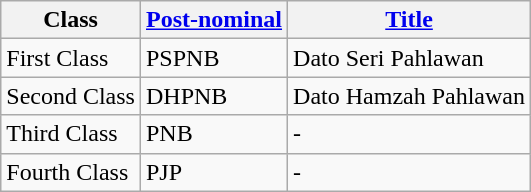<table class="wikitable">
<tr>
<th>Class</th>
<th><a href='#'>Post-nominal</a></th>
<th><a href='#'>Title</a></th>
</tr>
<tr>
<td>First Class</td>
<td> PSPNB</td>
<td>Dato Seri Pahlawan</td>
</tr>
<tr>
<td>Second Class</td>
<td> DHPNB</td>
<td>Dato Hamzah Pahlawan</td>
</tr>
<tr>
<td>Third Class</td>
<td> PNB</td>
<td>-</td>
</tr>
<tr>
<td>Fourth Class</td>
<td> PJP</td>
<td>-</td>
</tr>
</table>
